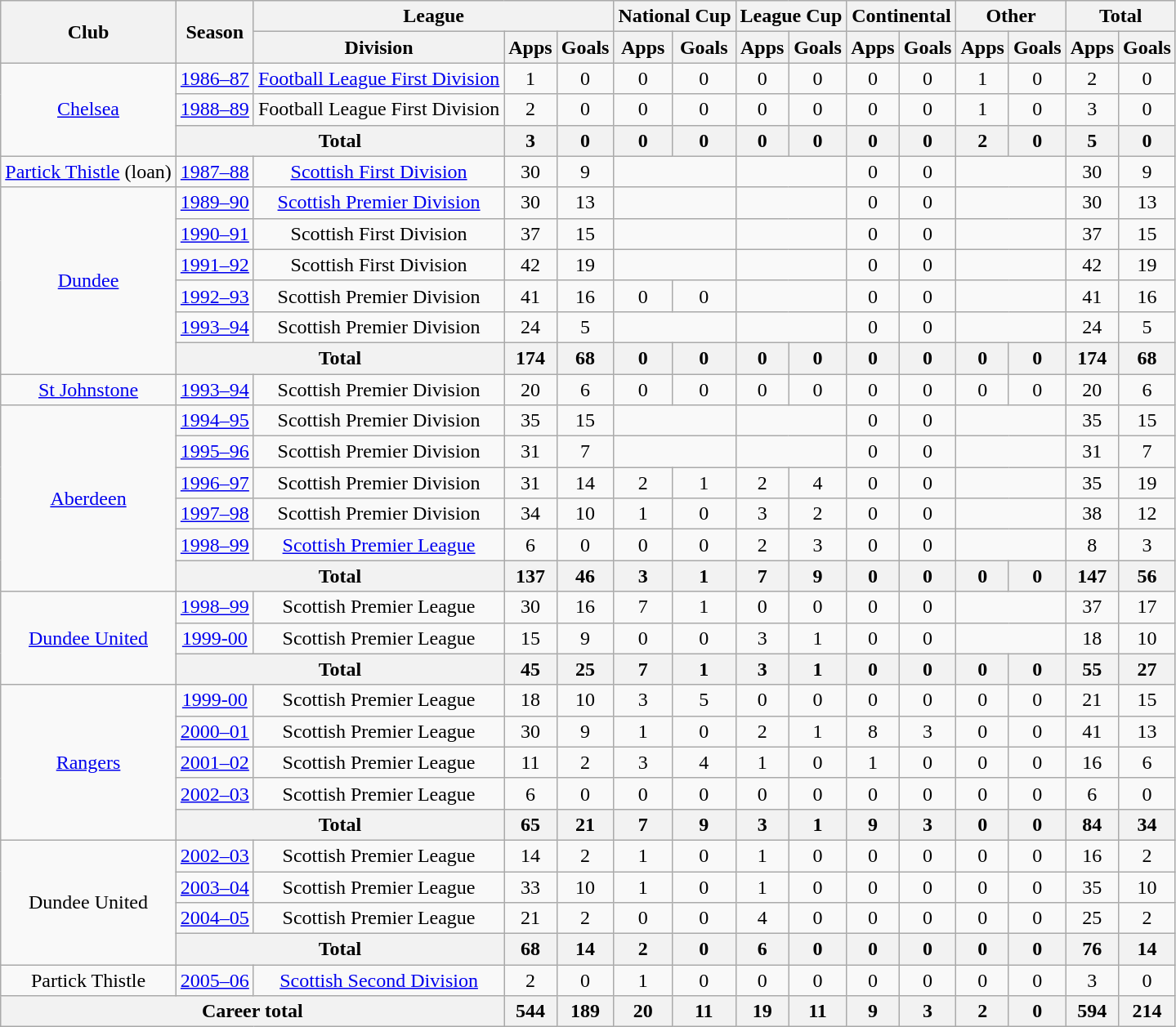<table class="wikitable" style="text-align:center">
<tr>
<th rowspan="2">Club</th>
<th rowspan="2">Season</th>
<th colspan="3">League</th>
<th colspan="2">National Cup</th>
<th colspan="2">League Cup</th>
<th colspan="2">Continental</th>
<th colspan="2">Other</th>
<th colspan="2">Total</th>
</tr>
<tr>
<th>Division</th>
<th>Apps</th>
<th>Goals</th>
<th>Apps</th>
<th>Goals</th>
<th>Apps</th>
<th>Goals</th>
<th>Apps</th>
<th>Goals</th>
<th>Apps</th>
<th>Goals</th>
<th>Apps</th>
<th>Goals</th>
</tr>
<tr>
<td rowspan="3"><a href='#'>Chelsea</a></td>
<td><a href='#'>1986–87</a></td>
<td><a href='#'>Football League First Division</a></td>
<td>1</td>
<td>0</td>
<td>0</td>
<td>0</td>
<td>0</td>
<td>0</td>
<td>0</td>
<td>0</td>
<td>1</td>
<td>0</td>
<td>2</td>
<td>0</td>
</tr>
<tr>
<td><a href='#'>1988–89</a></td>
<td>Football League First Division</td>
<td>2</td>
<td>0</td>
<td>0</td>
<td>0</td>
<td>0</td>
<td>0</td>
<td>0</td>
<td>0</td>
<td>1</td>
<td>0</td>
<td>3</td>
<td>0</td>
</tr>
<tr>
<th colspan="2">Total</th>
<th>3</th>
<th>0</th>
<th>0</th>
<th>0</th>
<th>0</th>
<th>0</th>
<th>0</th>
<th>0</th>
<th>2</th>
<th>0</th>
<th>5</th>
<th>0</th>
</tr>
<tr>
<td><a href='#'>Partick Thistle</a> (loan)</td>
<td><a href='#'>1987–88</a></td>
<td><a href='#'>Scottish First Division</a></td>
<td>30</td>
<td>9</td>
<td colspan="2"></td>
<td colspan="2"></td>
<td>0</td>
<td>0</td>
<td colspan="2"></td>
<td>30</td>
<td>9</td>
</tr>
<tr>
<td rowspan="6"><a href='#'>Dundee</a></td>
<td><a href='#'>1989–90</a></td>
<td><a href='#'>Scottish Premier Division</a></td>
<td>30</td>
<td>13</td>
<td colspan="2"></td>
<td colspan="2"></td>
<td>0</td>
<td>0</td>
<td colspan="2"></td>
<td>30</td>
<td>13</td>
</tr>
<tr>
<td><a href='#'>1990–91</a></td>
<td>Scottish First Division</td>
<td>37</td>
<td>15</td>
<td colspan="2"></td>
<td colspan="2"></td>
<td>0</td>
<td>0</td>
<td colspan="2"></td>
<td>37</td>
<td>15</td>
</tr>
<tr>
<td><a href='#'>1991–92</a></td>
<td>Scottish First Division</td>
<td>42</td>
<td>19</td>
<td colspan="2"></td>
<td colspan="2"></td>
<td>0</td>
<td>0</td>
<td colspan="2"></td>
<td>42</td>
<td>19</td>
</tr>
<tr>
<td><a href='#'>1992–93</a></td>
<td>Scottish Premier Division</td>
<td>41</td>
<td>16</td>
<td>0</td>
<td>0</td>
<td colspan="2"></td>
<td>0</td>
<td>0</td>
<td colspan="2"></td>
<td>41</td>
<td>16</td>
</tr>
<tr>
<td><a href='#'>1993–94</a></td>
<td>Scottish Premier Division</td>
<td>24</td>
<td>5</td>
<td colspan="2"></td>
<td colspan="2"></td>
<td>0</td>
<td>0</td>
<td colspan="2"></td>
<td>24</td>
<td>5</td>
</tr>
<tr>
<th colspan="2">Total</th>
<th>174</th>
<th>68</th>
<th>0</th>
<th>0</th>
<th>0</th>
<th>0</th>
<th>0</th>
<th>0</th>
<th>0</th>
<th>0</th>
<th>174</th>
<th>68</th>
</tr>
<tr>
<td><a href='#'>St Johnstone</a></td>
<td><a href='#'>1993–94</a></td>
<td>Scottish Premier Division</td>
<td>20</td>
<td>6</td>
<td>0</td>
<td>0</td>
<td>0</td>
<td>0</td>
<td>0</td>
<td>0</td>
<td>0</td>
<td>0</td>
<td>20</td>
<td>6</td>
</tr>
<tr>
<td rowspan="6"><a href='#'>Aberdeen</a></td>
<td><a href='#'>1994–95</a></td>
<td>Scottish Premier Division</td>
<td>35</td>
<td>15</td>
<td colspan="2"></td>
<td colspan="2"></td>
<td>0</td>
<td>0</td>
<td colspan="2"></td>
<td>35</td>
<td>15</td>
</tr>
<tr>
<td><a href='#'>1995–96</a></td>
<td>Scottish Premier Division</td>
<td>31</td>
<td>7</td>
<td colspan="2"></td>
<td colspan="2"></td>
<td>0</td>
<td>0</td>
<td colspan="2"></td>
<td>31</td>
<td>7</td>
</tr>
<tr>
<td><a href='#'>1996–97</a></td>
<td>Scottish Premier Division</td>
<td>31</td>
<td>14</td>
<td>2</td>
<td>1</td>
<td>2</td>
<td>4</td>
<td>0</td>
<td>0</td>
<td colspan="2"></td>
<td>35</td>
<td>19</td>
</tr>
<tr>
<td><a href='#'>1997–98</a></td>
<td>Scottish Premier Division</td>
<td>34</td>
<td>10</td>
<td>1</td>
<td>0</td>
<td>3</td>
<td>2</td>
<td>0</td>
<td>0</td>
<td colspan="2"></td>
<td>38</td>
<td>12</td>
</tr>
<tr>
<td><a href='#'>1998–99</a></td>
<td><a href='#'>Scottish Premier League</a></td>
<td>6</td>
<td>0</td>
<td>0</td>
<td>0</td>
<td>2</td>
<td>3</td>
<td>0</td>
<td>0</td>
<td colspan="2"></td>
<td>8</td>
<td>3</td>
</tr>
<tr>
<th colspan="2">Total</th>
<th>137</th>
<th>46</th>
<th>3</th>
<th>1</th>
<th>7</th>
<th>9</th>
<th>0</th>
<th>0</th>
<th>0</th>
<th>0</th>
<th>147</th>
<th>56</th>
</tr>
<tr>
<td rowspan="3"><a href='#'>Dundee United</a></td>
<td><a href='#'>1998–99</a></td>
<td>Scottish Premier League</td>
<td>30</td>
<td>16</td>
<td>7</td>
<td>1</td>
<td>0</td>
<td>0</td>
<td>0</td>
<td>0</td>
<td colspan="2"></td>
<td>37</td>
<td>17</td>
</tr>
<tr>
<td><a href='#'>1999-00</a></td>
<td>Scottish Premier League</td>
<td>15</td>
<td>9</td>
<td>0</td>
<td>0</td>
<td>3</td>
<td>1</td>
<td>0</td>
<td>0</td>
<td colspan="2"></td>
<td>18</td>
<td>10</td>
</tr>
<tr>
<th colspan="2">Total</th>
<th>45</th>
<th>25</th>
<th>7</th>
<th>1</th>
<th>3</th>
<th>1</th>
<th>0</th>
<th>0</th>
<th>0</th>
<th>0</th>
<th>55</th>
<th>27</th>
</tr>
<tr>
<td rowspan="5"><a href='#'>Rangers</a></td>
<td><a href='#'>1999-00</a></td>
<td>Scottish Premier League</td>
<td>18</td>
<td>10</td>
<td>3</td>
<td>5</td>
<td>0</td>
<td>0</td>
<td>0</td>
<td>0</td>
<td>0</td>
<td>0</td>
<td>21</td>
<td>15</td>
</tr>
<tr>
<td><a href='#'>2000–01</a></td>
<td>Scottish Premier League</td>
<td>30</td>
<td>9</td>
<td>1</td>
<td>0</td>
<td>2</td>
<td>1</td>
<td>8</td>
<td>3</td>
<td>0</td>
<td>0</td>
<td>41</td>
<td>13</td>
</tr>
<tr>
<td><a href='#'>2001–02</a></td>
<td>Scottish Premier League</td>
<td>11</td>
<td>2</td>
<td>3</td>
<td>4</td>
<td>1</td>
<td>0</td>
<td>1</td>
<td>0</td>
<td>0</td>
<td>0</td>
<td>16</td>
<td>6</td>
</tr>
<tr>
<td><a href='#'>2002–03</a></td>
<td>Scottish Premier League</td>
<td>6</td>
<td>0</td>
<td>0</td>
<td>0</td>
<td>0</td>
<td>0</td>
<td>0</td>
<td>0</td>
<td>0</td>
<td>0</td>
<td>6</td>
<td>0</td>
</tr>
<tr>
<th colspan="2">Total</th>
<th>65</th>
<th>21</th>
<th>7</th>
<th>9</th>
<th>3</th>
<th>1</th>
<th>9</th>
<th>3</th>
<th>0</th>
<th>0</th>
<th>84</th>
<th>34</th>
</tr>
<tr>
<td rowspan="4">Dundee United</td>
<td><a href='#'>2002–03</a></td>
<td>Scottish Premier League</td>
<td>14</td>
<td>2</td>
<td>1</td>
<td>0</td>
<td>1</td>
<td>0</td>
<td>0</td>
<td>0</td>
<td>0</td>
<td>0</td>
<td>16</td>
<td>2</td>
</tr>
<tr>
<td><a href='#'>2003–04</a></td>
<td>Scottish Premier League</td>
<td>33</td>
<td>10</td>
<td>1</td>
<td>0</td>
<td>1</td>
<td>0</td>
<td>0</td>
<td>0</td>
<td>0</td>
<td>0</td>
<td>35</td>
<td>10</td>
</tr>
<tr>
<td><a href='#'>2004–05</a></td>
<td>Scottish Premier League</td>
<td>21</td>
<td>2</td>
<td>0</td>
<td>0</td>
<td>4</td>
<td>0</td>
<td>0</td>
<td>0</td>
<td>0</td>
<td>0</td>
<td>25</td>
<td>2</td>
</tr>
<tr>
<th colspan="2">Total</th>
<th>68</th>
<th>14</th>
<th>2</th>
<th>0</th>
<th>6</th>
<th>0</th>
<th>0</th>
<th>0</th>
<th>0</th>
<th>0</th>
<th>76</th>
<th>14</th>
</tr>
<tr>
<td>Partick Thistle</td>
<td><a href='#'>2005–06</a></td>
<td><a href='#'>Scottish Second Division</a></td>
<td>2</td>
<td>0</td>
<td>1</td>
<td>0</td>
<td>0</td>
<td>0</td>
<td>0</td>
<td>0</td>
<td>0</td>
<td>0</td>
<td>3</td>
<td>0</td>
</tr>
<tr>
<th colspan="3">Career total</th>
<th>544</th>
<th>189</th>
<th>20</th>
<th>11</th>
<th>19</th>
<th>11</th>
<th>9</th>
<th>3</th>
<th>2</th>
<th>0</th>
<th>594</th>
<th>214</th>
</tr>
</table>
